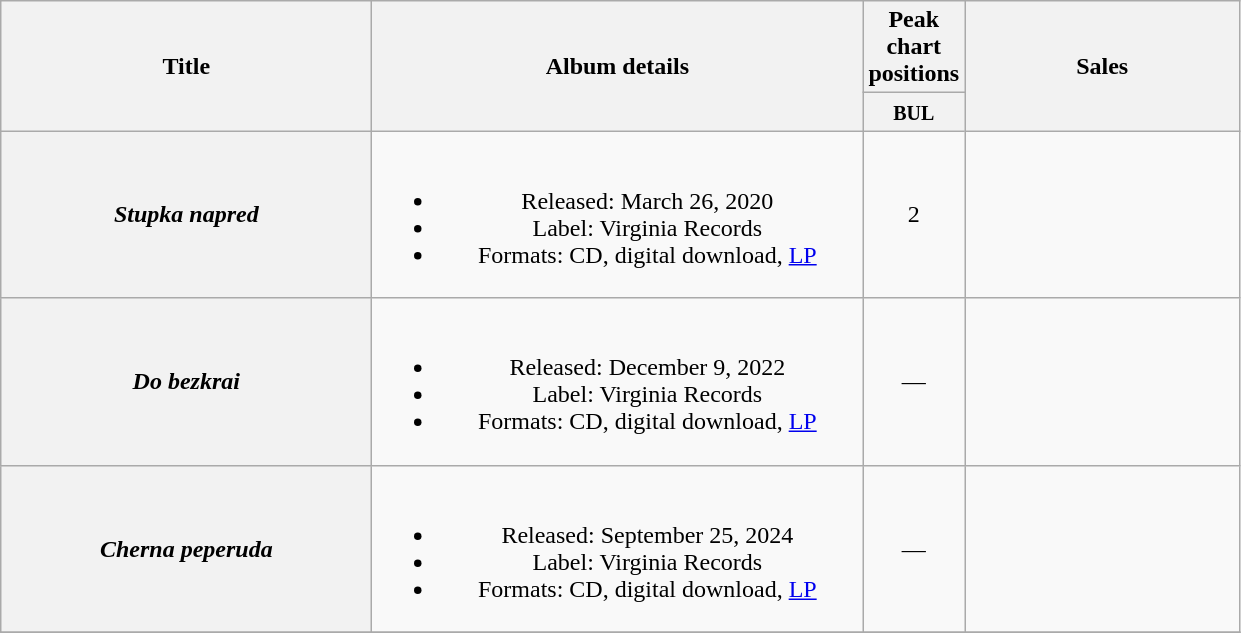<table class="wikitable plainrowheaders" style="text-align:center;">
<tr>
<th scope="col" rowspan="2" style="width: 15em;">Title</th>
<th scope="col" rowspan="2" style="width: 20em;">Album details</th>
<th scope="col" colspan="1">Peak chart positions</th>
<th scope="col" rowspan="2" style="width: 11em;">Sales</th>
</tr>
<tr>
<th width=25><small>BUL</small><br></th>
</tr>
<tr>
<th scope="row"><em>Stupka napred</em></th>
<td><br><ul><li>Released: March 26, 2020</li><li>Label: Virginia Records</li><li>Formats: CD, digital download, <a href='#'>LP</a></li></ul></td>
<td>2</td>
<td></td>
</tr>
<tr>
<th scope="row"><em>Do bezkrai</em></th>
<td><br><ul><li>Released: December 9, 2022</li><li>Label: Virginia Records</li><li>Formats: CD, digital download, <a href='#'>LP</a></li></ul></td>
<td>—</td>
<td></td>
</tr>
<tr>
<th scope="row"><em>Cherna peperuda</em></th>
<td><br><ul><li>Released: September 25, 2024</li><li>Label: Virginia Records</li><li>Formats: CD, digital download, <a href='#'>LP</a></li></ul></td>
<td>—</td>
<td></td>
</tr>
<tr>
</tr>
</table>
